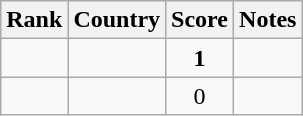<table class="wikitable sortable" style="text-align:center">
<tr>
<th>Rank</th>
<th>Country</th>
<th>Score</th>
<th class="unsortable">Notes</th>
</tr>
<tr>
<td></td>
<td align="left"></td>
<td><strong>1</strong></td>
<td></td>
</tr>
<tr>
<td></td>
<td align="left"></td>
<td>0</td>
<td></td>
</tr>
</table>
